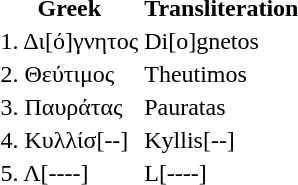<table>
<tr>
<th>Greek</th>
<th>Transliteration</th>
</tr>
<tr>
<td>1. Δι[ό]γνητος</td>
<td>Di[o]gnetos</td>
</tr>
<tr>
<td>2. Θεύτιμος</td>
<td>Theutimos</td>
</tr>
<tr>
<td>3. Παυράτας</td>
<td>Pauratas</td>
</tr>
<tr>
<td>4. Κυλλίσ[--]</td>
<td>Kyllis[--]</td>
</tr>
<tr>
<td>5. Λ[----]</td>
<td>L[----]</td>
</tr>
</table>
